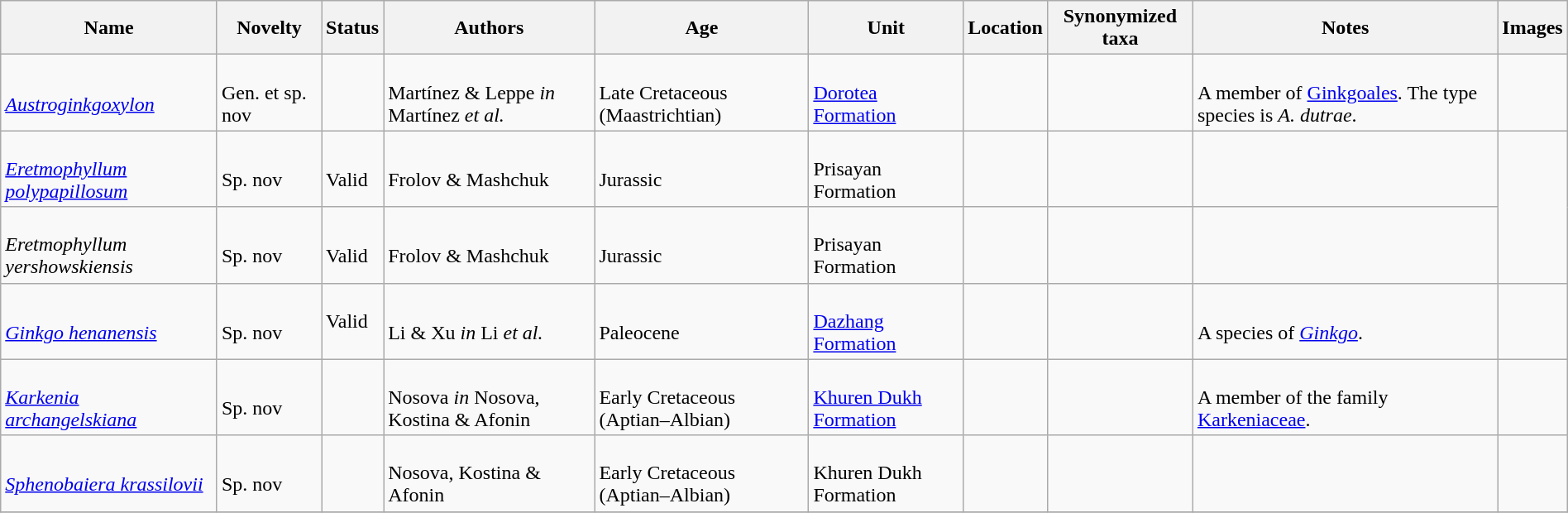<table class="wikitable sortable" align="center" width="100%">
<tr>
<th>Name</th>
<th>Novelty</th>
<th>Status</th>
<th>Authors</th>
<th>Age</th>
<th>Unit</th>
<th>Location</th>
<th>Synonymized taxa</th>
<th>Notes</th>
<th>Images</th>
</tr>
<tr>
<td><br><em><a href='#'>Austroginkgoxylon</a></em></td>
<td><br>Gen. et sp. nov</td>
<td></td>
<td><br>Martínez & Leppe <em>in</em> Martínez <em>et al.</em></td>
<td><br>Late Cretaceous (Maastrichtian)</td>
<td><br><a href='#'>Dorotea Formation</a></td>
<td><br></td>
<td></td>
<td><br>A member of <a href='#'>Ginkgoales</a>. The type species is <em>A. dutrae</em>.</td>
<td></td>
</tr>
<tr>
<td><br><em><a href='#'>Eretmophyllum polypapillosum</a></em></td>
<td><br>Sp. nov</td>
<td><br>Valid</td>
<td><br>Frolov & Mashchuk</td>
<td><br>Jurassic</td>
<td><br>Prisayan Formation</td>
<td><br></td>
<td></td>
<td></td>
</tr>
<tr>
<td><br><em>Eretmophyllum yershowskiensis</em></td>
<td><br>Sp. nov</td>
<td><br>Valid</td>
<td><br>Frolov & Mashchuk</td>
<td><br>Jurassic</td>
<td><br>Prisayan Formation</td>
<td><br></td>
<td></td>
<td></td>
</tr>
<tr>
<td><br><em><a href='#'>Ginkgo henanensis</a></em></td>
<td><br>Sp. nov</td>
<td>Valid</td>
<td><br>Li & Xu <em>in</em> Li <em>et al.</em></td>
<td><br>Paleocene</td>
<td><br><a href='#'>Dazhang Formation</a></td>
<td><br></td>
<td></td>
<td><br>A species of <em><a href='#'>Ginkgo</a></em>.</td>
<td></td>
</tr>
<tr>
<td><br><em><a href='#'>Karkenia archangelskiana</a></em></td>
<td><br>Sp. nov</td>
<td></td>
<td><br>Nosova <em>in</em> Nosova, Kostina & Afonin</td>
<td><br>Early Cretaceous (Aptian–Albian)</td>
<td><br><a href='#'>Khuren Dukh Formation</a></td>
<td><br></td>
<td></td>
<td><br>A member of the family <a href='#'>Karkeniaceae</a>.</td>
<td></td>
</tr>
<tr>
<td><br><em><a href='#'>Sphenobaiera krassilovii</a></em></td>
<td><br>Sp. nov</td>
<td></td>
<td><br>Nosova, Kostina & Afonin</td>
<td><br>Early Cretaceous (Aptian–Albian)</td>
<td><br>Khuren Dukh Formation</td>
<td><br></td>
<td></td>
<td></td>
<td></td>
</tr>
<tr>
</tr>
</table>
